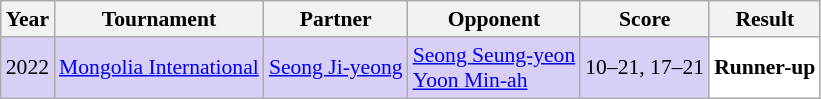<table class="sortable wikitable" style="font-size: 90%;">
<tr>
<th>Year</th>
<th>Tournament</th>
<th>Partner</th>
<th>Opponent</th>
<th>Score</th>
<th>Result</th>
</tr>
<tr style="background:#D8CEF6">
<td align="center">2022</td>
<td align="left"><a href='#'>Mongolia International</a></td>
<td align="left"> <a href='#'>Seong Ji-yeong</a></td>
<td align="left"> <a href='#'>Seong Seung-yeon</a><br> <a href='#'>Yoon Min-ah</a></td>
<td align="left">10–21, 17–21</td>
<td style="text-align:left; background:white"> <strong>Runner-up</strong></td>
</tr>
</table>
